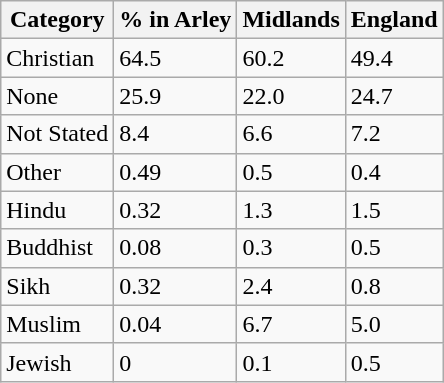<table class="wikitable">
<tr>
<th>Category</th>
<th>% in Arley</th>
<th>Midlands</th>
<th>England</th>
</tr>
<tr>
<td>Christian</td>
<td>64.5</td>
<td>60.2</td>
<td>49.4</td>
</tr>
<tr>
<td>None</td>
<td>25.9</td>
<td>22.0</td>
<td>24.7</td>
</tr>
<tr>
<td>Not Stated</td>
<td>8.4</td>
<td>6.6</td>
<td>7.2</td>
</tr>
<tr>
<td>Other</td>
<td>0.49</td>
<td>0.5</td>
<td>0.4</td>
</tr>
<tr>
<td>Hindu</td>
<td>0.32</td>
<td>1.3</td>
<td>1.5</td>
</tr>
<tr>
<td>Buddhist</td>
<td>0.08</td>
<td>0.3</td>
<td>0.5</td>
</tr>
<tr>
<td>Sikh</td>
<td>0.32</td>
<td>2.4</td>
<td>0.8</td>
</tr>
<tr>
<td>Muslim</td>
<td>0.04</td>
<td>6.7</td>
<td>5.0</td>
</tr>
<tr>
<td>Jewish</td>
<td>0</td>
<td>0.1</td>
<td>0.5</td>
</tr>
</table>
